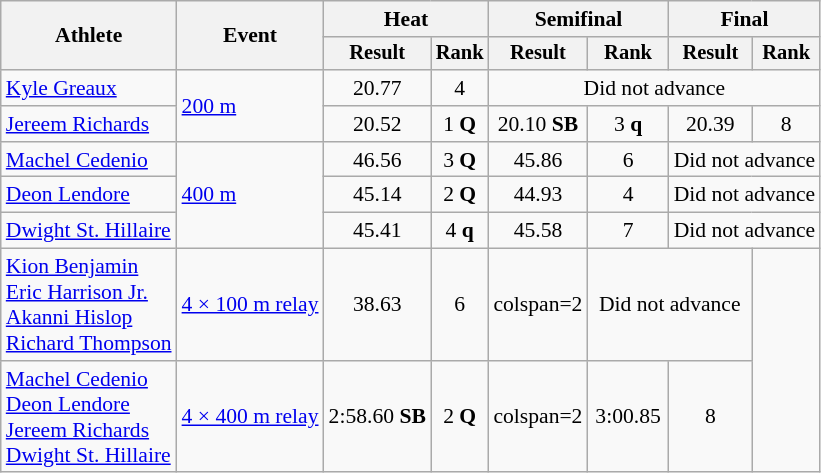<table class="wikitable" style="font-size:90%">
<tr>
<th rowspan="2">Athlete</th>
<th rowspan="2">Event</th>
<th colspan="2">Heat</th>
<th colspan="2">Semifinal</th>
<th colspan="2">Final</th>
</tr>
<tr style="font-size:95%">
<th>Result</th>
<th>Rank</th>
<th>Result</th>
<th>Rank</th>
<th>Result</th>
<th>Rank</th>
</tr>
<tr align=center>
<td align=left><a href='#'>Kyle Greaux</a></td>
<td align=left rowspan=2><a href='#'>200 m</a></td>
<td>20.77</td>
<td>4</td>
<td colspan=4>Did not advance</td>
</tr>
<tr align=center>
<td align=left><a href='#'>Jereem Richards</a></td>
<td>20.52</td>
<td>1 <strong>Q</strong></td>
<td>20.10 <strong>SB</strong></td>
<td>3 <strong>q</strong></td>
<td>20.39</td>
<td>8</td>
</tr>
<tr align=center>
<td align=left><a href='#'>Machel Cedenio</a></td>
<td rowspan="3" align="left"><a href='#'>400 m</a></td>
<td>46.56</td>
<td>3 <strong>Q</strong></td>
<td>45.86</td>
<td>6</td>
<td colspan="2">Did not advance</td>
</tr>
<tr align=center>
<td align=left><a href='#'>Deon Lendore</a></td>
<td>45.14</td>
<td>2 <strong>Q</strong></td>
<td>44.93</td>
<td>4</td>
<td colspan="2">Did not advance</td>
</tr>
<tr align=center>
<td align=left><a href='#'>Dwight St. Hillaire</a></td>
<td>45.41</td>
<td>4 <strong>q</strong></td>
<td>45.58</td>
<td>7</td>
<td colspan="2">Did not advance</td>
</tr>
<tr align=center>
<td align=left><a href='#'>Kion Benjamin</a><br><a href='#'>Eric Harrison Jr.</a><br><a href='#'>Akanni Hislop</a><br><a href='#'>Richard Thompson</a></td>
<td align=left><a href='#'>4 × 100 m relay</a></td>
<td>38.63</td>
<td>6</td>
<td>colspan=2 </td>
<td colspan=2>Did not advance</td>
</tr>
<tr align=center>
<td align=left><a href='#'>Machel Cedenio</a><br><a href='#'>Deon Lendore</a><br><a href='#'>Jereem Richards</a><br><a href='#'>Dwight St. Hillaire</a></td>
<td align=left><a href='#'>4 × 400 m relay</a></td>
<td>2:58.60 <strong>SB</strong></td>
<td>2 <strong>Q</strong></td>
<td>colspan=2 </td>
<td>3:00.85</td>
<td>8</td>
</tr>
</table>
